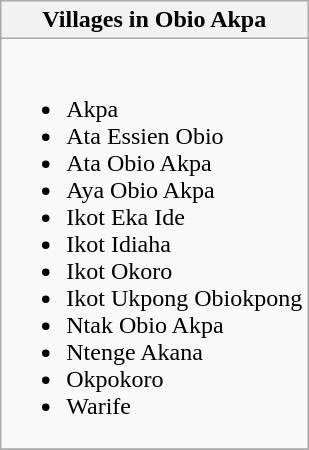<table class="wikitable">
<tr>
<th>Villages in Obio Akpa</th>
</tr>
<tr>
<td><br><ul><li>Akpa</li><li>Ata Essien Obio</li><li>Ata Obio Akpa</li><li>Aya Obio Akpa</li><li>Ikot Eka Ide</li><li>Ikot Idiaha</li><li>Ikot Okoro</li><li>Ikot Ukpong Obiokpong</li><li>Ntak Obio Akpa</li><li>Ntenge Akana</li><li>Okpokoro</li><li>Warife</li></ul></td>
</tr>
<tr>
</tr>
</table>
